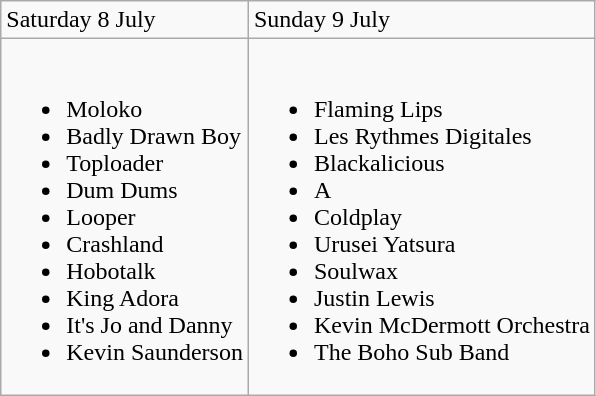<table class="wikitable">
<tr>
<td>Saturday 8 July</td>
<td>Sunday 9 July</td>
</tr>
<tr valign="top">
<td><br><ul><li>Moloko</li><li>Badly Drawn Boy</li><li>Toploader</li><li>Dum Dums</li><li>Looper</li><li>Crashland</li><li>Hobotalk</li><li>King Adora</li><li>It's Jo and Danny</li><li>Kevin Saunderson</li></ul></td>
<td><br><ul><li>Flaming Lips</li><li>Les Rythmes Digitales</li><li>Blackalicious</li><li>A</li><li>Coldplay</li><li>Urusei Yatsura</li><li>Soulwax</li><li>Justin Lewis</li><li>Kevin McDermott Orchestra</li><li>The Boho Sub Band</li></ul></td>
</tr>
</table>
